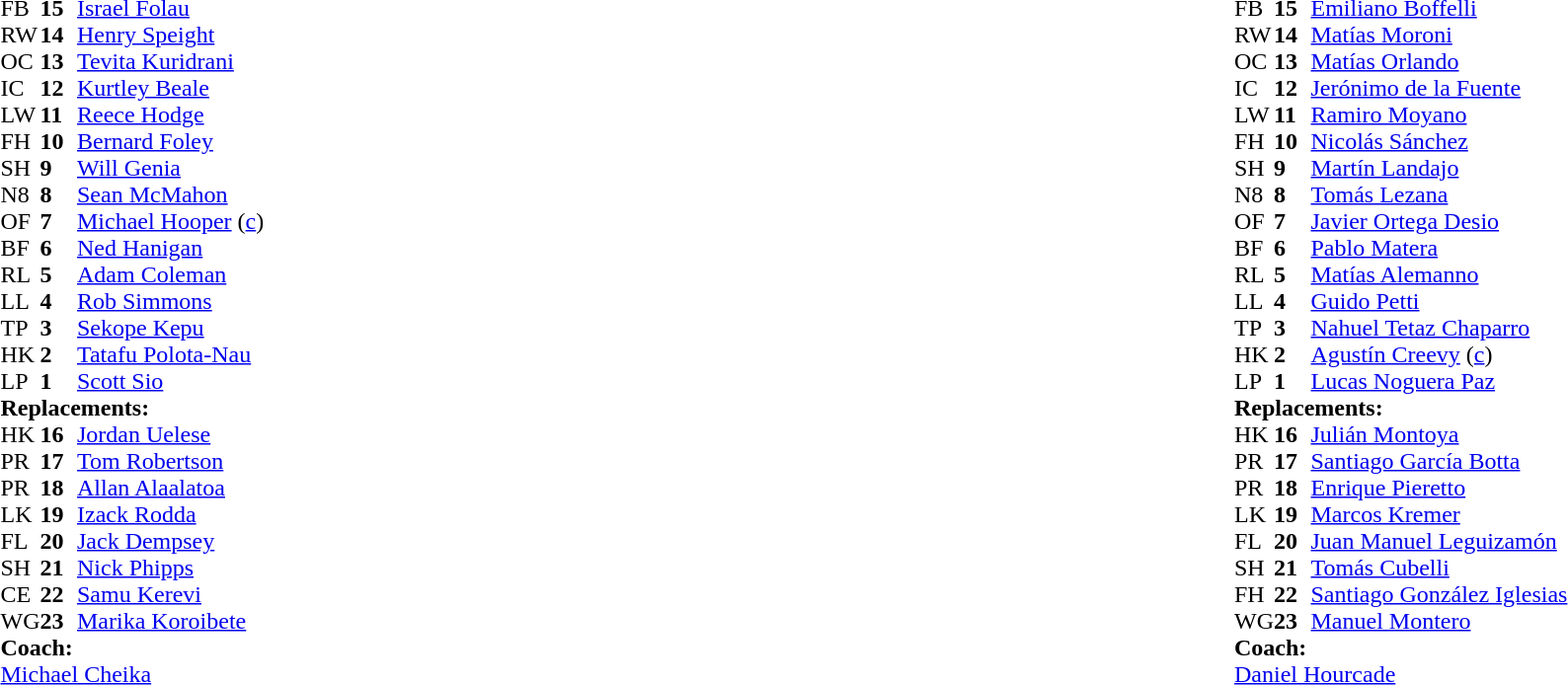<table style="width:100%;">
<tr>
<td style="vertical-align:top; width:50%"><br><table cellspacing="0" cellpadding="0">
<tr>
<th width="25"></th>
<th width="25"></th>
</tr>
<tr>
<td>FB</td>
<td><strong>15</strong></td>
<td><a href='#'>Israel Folau</a></td>
</tr>
<tr>
<td>RW</td>
<td><strong>14</strong></td>
<td><a href='#'>Henry Speight</a></td>
<td></td>
<td></td>
</tr>
<tr>
<td>OC</td>
<td><strong>13</strong></td>
<td><a href='#'>Tevita Kuridrani</a></td>
<td></td>
<td></td>
</tr>
<tr>
<td>IC</td>
<td><strong>12</strong></td>
<td><a href='#'>Kurtley Beale</a></td>
</tr>
<tr>
<td>LW</td>
<td><strong>11</strong></td>
<td><a href='#'>Reece Hodge</a></td>
</tr>
<tr>
<td>FH</td>
<td><strong>10</strong></td>
<td><a href='#'>Bernard Foley</a></td>
</tr>
<tr>
<td>SH</td>
<td><strong>9</strong></td>
<td><a href='#'>Will Genia</a></td>
<td></td>
<td></td>
</tr>
<tr>
<td>N8</td>
<td><strong>8</strong></td>
<td><a href='#'>Sean McMahon</a></td>
</tr>
<tr>
<td>OF</td>
<td><strong>7</strong></td>
<td><a href='#'>Michael Hooper</a> (<a href='#'>c</a>)</td>
</tr>
<tr>
<td>BF</td>
<td><strong>6</strong></td>
<td><a href='#'>Ned Hanigan</a></td>
<td></td>
<td></td>
</tr>
<tr>
<td>RL</td>
<td><strong>5</strong></td>
<td><a href='#'>Adam Coleman</a></td>
</tr>
<tr>
<td>LL</td>
<td><strong>4</strong></td>
<td><a href='#'>Rob Simmons</a></td>
<td></td>
<td></td>
</tr>
<tr>
<td>TP</td>
<td><strong>3</strong></td>
<td><a href='#'>Sekope Kepu</a></td>
<td></td>
<td></td>
</tr>
<tr>
<td>HK</td>
<td><strong>2</strong></td>
<td><a href='#'>Tatafu Polota-Nau</a></td>
<td></td>
<td></td>
<td></td>
<td></td>
</tr>
<tr>
<td>LP</td>
<td><strong>1</strong></td>
<td><a href='#'>Scott Sio</a></td>
<td></td>
<td></td>
</tr>
<tr>
<td colspan="3"><strong>Replacements:</strong></td>
</tr>
<tr>
<td>HK</td>
<td><strong>16</strong></td>
<td><a href='#'>Jordan Uelese</a></td>
<td></td>
<td></td>
<td></td>
<td></td>
</tr>
<tr>
<td>PR</td>
<td><strong>17</strong></td>
<td><a href='#'>Tom Robertson</a></td>
<td></td>
<td></td>
</tr>
<tr>
<td>PR</td>
<td><strong>18</strong></td>
<td><a href='#'>Allan Alaalatoa</a></td>
<td></td>
<td></td>
</tr>
<tr>
<td>LK</td>
<td><strong>19</strong></td>
<td><a href='#'>Izack Rodda</a></td>
<td></td>
<td></td>
</tr>
<tr>
<td>FL</td>
<td><strong>20</strong></td>
<td><a href='#'>Jack Dempsey</a></td>
<td></td>
<td></td>
</tr>
<tr>
<td>SH</td>
<td><strong>21</strong></td>
<td><a href='#'>Nick Phipps</a></td>
<td></td>
<td></td>
</tr>
<tr>
<td>CE</td>
<td><strong>22</strong></td>
<td><a href='#'>Samu Kerevi</a></td>
<td></td>
<td></td>
</tr>
<tr>
<td>WG</td>
<td><strong>23</strong></td>
<td><a href='#'>Marika Koroibete</a></td>
<td></td>
<td></td>
</tr>
<tr>
<td colspan="3"><strong>Coach:</strong></td>
</tr>
<tr>
<td colspan="4"> <a href='#'>Michael Cheika</a></td>
</tr>
</table>
</td>
<td style="vertical-align:top"></td>
<td style="vertical-align:top; width:50%"><br><table cellspacing="0" cellpadding="0" style="margin:auto">
<tr>
<th width="25"></th>
<th width="25"></th>
</tr>
<tr>
<td>FB</td>
<td><strong>15</strong></td>
<td><a href='#'>Emiliano Boffelli</a></td>
</tr>
<tr>
<td>RW</td>
<td><strong>14</strong></td>
<td><a href='#'>Matías Moroni</a></td>
</tr>
<tr>
<td>OC</td>
<td><strong>13</strong></td>
<td><a href='#'>Matías Orlando</a></td>
</tr>
<tr>
<td>IC</td>
<td><strong>12</strong></td>
<td><a href='#'>Jerónimo de la Fuente</a></td>
<td></td>
<td></td>
</tr>
<tr>
<td>LW</td>
<td><strong>11</strong></td>
<td><a href='#'>Ramiro Moyano</a></td>
<td></td>
<td></td>
</tr>
<tr>
<td>FH</td>
<td><strong>10</strong></td>
<td><a href='#'>Nicolás Sánchez</a></td>
</tr>
<tr>
<td>SH</td>
<td><strong>9</strong></td>
<td><a href='#'>Martín Landajo</a></td>
<td></td>
<td></td>
</tr>
<tr>
<td>N8</td>
<td><strong>8</strong></td>
<td><a href='#'>Tomás Lezana</a></td>
</tr>
<tr>
<td>OF</td>
<td><strong>7</strong></td>
<td><a href='#'>Javier Ortega Desio</a></td>
<td></td>
<td></td>
<td></td>
</tr>
<tr>
<td>BF</td>
<td><strong>6</strong></td>
<td><a href='#'>Pablo Matera</a></td>
<td></td>
<td></td>
</tr>
<tr>
<td>RL</td>
<td><strong>5</strong></td>
<td><a href='#'>Matías Alemanno</a></td>
</tr>
<tr>
<td>LL</td>
<td><strong>4</strong></td>
<td><a href='#'>Guido Petti</a></td>
<td></td>
<td></td>
</tr>
<tr>
<td>TP</td>
<td><strong>3</strong></td>
<td><a href='#'>Nahuel Tetaz Chaparro</a></td>
<td></td>
<td></td>
<td></td>
</tr>
<tr>
<td>HK</td>
<td><strong>2</strong></td>
<td><a href='#'>Agustín Creevy</a> (<a href='#'>c</a>)</td>
<td></td>
<td></td>
</tr>
<tr>
<td>LP</td>
<td><strong>1</strong></td>
<td><a href='#'>Lucas Noguera Paz</a></td>
<td></td>
<td></td>
</tr>
<tr>
<td colspan="3"><strong>Replacements:</strong></td>
</tr>
<tr>
<td>HK</td>
<td><strong>16</strong></td>
<td><a href='#'>Julián Montoya</a></td>
<td></td>
<td></td>
</tr>
<tr>
<td>PR</td>
<td><strong>17</strong></td>
<td><a href='#'>Santiago García Botta</a></td>
<td></td>
<td></td>
</tr>
<tr>
<td>PR</td>
<td><strong>18</strong></td>
<td><a href='#'>Enrique Pieretto</a></td>
<td></td>
<td></td>
</tr>
<tr>
<td>LK</td>
<td><strong>19</strong></td>
<td><a href='#'>Marcos Kremer</a></td>
<td></td>
<td></td>
</tr>
<tr>
<td>FL</td>
<td><strong>20</strong></td>
<td><a href='#'>Juan Manuel Leguizamón</a></td>
<td></td>
<td></td>
</tr>
<tr>
<td>SH</td>
<td><strong>21</strong></td>
<td><a href='#'>Tomás Cubelli</a></td>
<td></td>
<td></td>
</tr>
<tr>
<td>FH</td>
<td><strong>22</strong></td>
<td><a href='#'>Santiago González Iglesias</a></td>
<td></td>
<td></td>
</tr>
<tr>
<td>WG</td>
<td><strong>23</strong></td>
<td><a href='#'>Manuel Montero</a></td>
<td></td>
<td></td>
</tr>
<tr>
<td colspan="3"><strong>Coach:</strong></td>
</tr>
<tr>
<td colspan="4"> <a href='#'>Daniel Hourcade</a></td>
</tr>
</table>
</td>
</tr>
</table>
